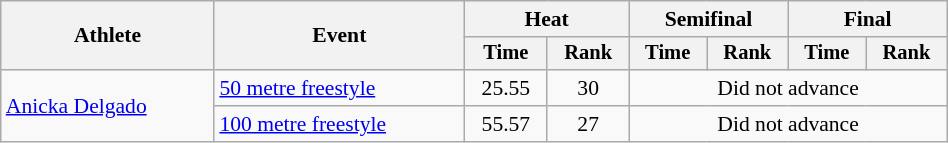<table class="wikitable" style="text-align:center; font-size:90%; width:50%;">
<tr>
<th rowspan="2">Athlete</th>
<th rowspan="2">Event</th>
<th colspan="2">Heat</th>
<th colspan="2">Semifinal</th>
<th colspan="2">Final</th>
</tr>
<tr style="font-size:95%">
<th>Time</th>
<th>Rank</th>
<th>Time</th>
<th>Rank</th>
<th>Time</th>
<th>Rank</th>
</tr>
<tr>
<td align=left rowspan=2><a href='#'>Anicka Delgado</a></td>
<td align=left><a href='#'>50 metre freestyle</a></td>
<td>25.55</td>
<td>30</td>
<td colspan=4>Did not advance</td>
</tr>
<tr>
<td align=left><a href='#'>100 metre freestyle</a></td>
<td>55.57</td>
<td>27</td>
<td colspan=4>Did not advance</td>
</tr>
</table>
